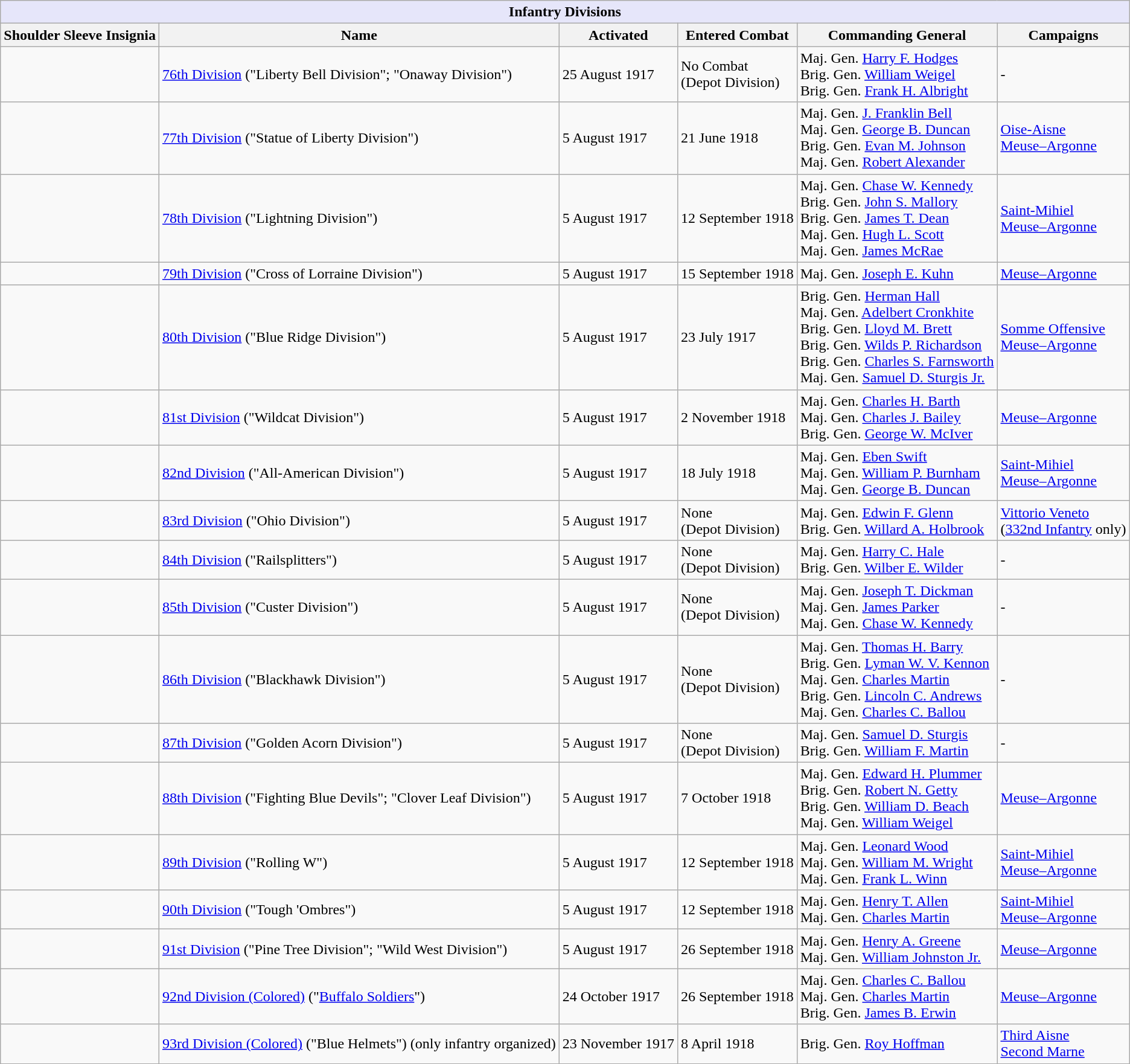<table class="wikitable">
<tr>
<th style="align: center; background: lavender;" colspan="9">Infantry Divisions</th>
</tr>
<tr>
<th style="text-align: center; ">Shoulder Sleeve Insignia</th>
<th style="text-align: center; ">Name</th>
<th style="text-align: center; ">Activated</th>
<th style="text-align: center; ">Entered Combat</th>
<th style="text-align: center; ">Commanding General</th>
<th style="text-align: center; ">Campaigns</th>
</tr>
<tr>
<td></td>
<td><a href='#'>76th Division</a> ("Liberty Bell Division"; "Onaway Division")</td>
<td>25 August 1917</td>
<td>No Combat<br>(Depot Division)</td>
<td>Maj. Gen. <a href='#'>Harry F. Hodges</a><br>Brig. Gen. <a href='#'>William Weigel</a><br>Brig. Gen. <a href='#'>Frank H. Albright</a></td>
<td>-</td>
</tr>
<tr>
<td></td>
<td><a href='#'>77th Division</a> ("Statue of Liberty Division")</td>
<td>5 August 1917</td>
<td>21 June 1918</td>
<td>Maj. Gen. <a href='#'>J. Franklin Bell</a><br>Maj. Gen. <a href='#'>George B. Duncan</a><br>Brig. Gen. <a href='#'>Evan M. Johnson</a><br>Maj. Gen. <a href='#'>Robert Alexander</a></td>
<td><a href='#'>Oise-Aisne</a><br><a href='#'>Meuse–Argonne</a></td>
</tr>
<tr>
<td></td>
<td><a href='#'>78th Division</a> ("Lightning Division")</td>
<td>5 August 1917</td>
<td>12 September 1918</td>
<td>Maj. Gen. <a href='#'>Chase W. Kennedy</a><br>Brig. Gen. <a href='#'>John S. Mallory</a><br>Brig. Gen. <a href='#'>James T. Dean</a><br>Maj. Gen. <a href='#'>Hugh L. Scott</a><br>Maj. Gen. <a href='#'>James McRae</a></td>
<td><a href='#'>Saint-Mihiel</a><br><a href='#'>Meuse–Argonne</a></td>
</tr>
<tr>
<td></td>
<td><a href='#'>79th Division</a> ("Cross of Lorraine Division")</td>
<td>5 August 1917</td>
<td>15 September 1918</td>
<td>Maj. Gen. <a href='#'>Joseph E. Kuhn</a></td>
<td><a href='#'>Meuse–Argonne</a></td>
</tr>
<tr>
<td></td>
<td><a href='#'>80th Division</a> ("Blue Ridge Division")</td>
<td>5 August 1917</td>
<td>23 July 1917</td>
<td>Brig. Gen. <a href='#'>Herman Hall</a><br>Maj. Gen. <a href='#'>Adelbert Cronkhite</a><br>Brig. Gen. <a href='#'>Lloyd M. Brett</a><br>Brig. Gen. <a href='#'>Wilds P. Richardson</a><br>Brig. Gen. <a href='#'>Charles S. Farnsworth</a><br>Maj. Gen. <a href='#'>Samuel D. Sturgis Jr.</a></td>
<td><a href='#'>Somme Offensive</a><br><a href='#'>Meuse–Argonne</a></td>
</tr>
<tr>
<td></td>
<td><a href='#'>81st Division</a> ("Wildcat Division")</td>
<td>5 August 1917</td>
<td>2 November 1918</td>
<td>Maj. Gen. <a href='#'>Charles H. Barth</a><br>Maj. Gen. <a href='#'>Charles J. Bailey</a><br>Brig. Gen. <a href='#'>George W. McIver</a></td>
<td><a href='#'>Meuse–Argonne</a></td>
</tr>
<tr>
<td></td>
<td><a href='#'>82nd Division</a> ("All-American Division")</td>
<td>5 August 1917</td>
<td>18 July 1918</td>
<td>Maj. Gen. <a href='#'>Eben Swift</a><br>Maj. Gen. <a href='#'>William P. Burnham</a><br>Maj. Gen. <a href='#'>George B. Duncan</a></td>
<td><a href='#'>Saint-Mihiel</a><br><a href='#'>Meuse–Argonne</a></td>
</tr>
<tr>
<td></td>
<td><a href='#'>83rd Division</a> ("Ohio Division")</td>
<td>5 August 1917</td>
<td>None<br>(Depot Division)</td>
<td>Maj. Gen. <a href='#'>Edwin F. Glenn</a><br>Brig. Gen. <a href='#'>Willard A. Holbrook</a></td>
<td><a href='#'>Vittorio Veneto</a><br>(<a href='#'>332nd Infantry</a> only)</td>
</tr>
<tr>
<td></td>
<td><a href='#'>84th Division</a> ("Railsplitters")</td>
<td>5 August 1917</td>
<td>None<br>(Depot Division)</td>
<td>Maj. Gen. <a href='#'>Harry C. Hale</a><br>Brig. Gen. <a href='#'>Wilber E. Wilder</a></td>
<td>-</td>
</tr>
<tr>
<td></td>
<td><a href='#'>85th Division</a> ("Custer Division")</td>
<td>5 August 1917</td>
<td>None<br>(Depot Division)</td>
<td>Maj. Gen. <a href='#'>Joseph T. Dickman</a><br>Maj. Gen. <a href='#'>James Parker</a><br>Maj. Gen. <a href='#'>Chase W. Kennedy</a></td>
<td>-</td>
</tr>
<tr>
<td></td>
<td><a href='#'>86th Division</a> ("Blackhawk Division")</td>
<td>5 August 1917</td>
<td>None<br>(Depot Division)</td>
<td>Maj. Gen. <a href='#'>Thomas H. Barry</a><br>Brig. Gen. <a href='#'>Lyman W. V. Kennon</a><br>Maj. Gen. <a href='#'>Charles Martin</a><br>Brig. Gen. <a href='#'>Lincoln C. Andrews</a><br>Maj. Gen. <a href='#'>Charles C. Ballou</a></td>
<td>-</td>
</tr>
<tr>
<td></td>
<td><a href='#'>87th Division</a> ("Golden Acorn Division")</td>
<td>5 August 1917</td>
<td>None<br>(Depot Division)</td>
<td>Maj. Gen. <a href='#'>Samuel D. Sturgis</a><br>Brig. Gen. <a href='#'>William F. Martin</a></td>
<td>-</td>
</tr>
<tr>
<td></td>
<td><a href='#'>88th Division</a> ("Fighting Blue Devils"; "Clover Leaf Division")</td>
<td>5 August 1917</td>
<td>7 October 1918</td>
<td>Maj. Gen. <a href='#'>Edward H. Plummer</a><br>Brig. Gen. <a href='#'>Robert N. Getty</a><br>Brig. Gen. <a href='#'>William D. Beach</a><br>Maj. Gen. <a href='#'>William Weigel</a></td>
<td><a href='#'>Meuse–Argonne</a></td>
</tr>
<tr>
<td></td>
<td><a href='#'>89th Division</a> ("Rolling W")</td>
<td>5 August 1917</td>
<td>12 September 1918</td>
<td>Maj. Gen. <a href='#'>Leonard Wood</a><br>Maj. Gen. <a href='#'>William M. Wright</a><br>Maj. Gen. <a href='#'>Frank L. Winn</a></td>
<td><a href='#'>Saint-Mihiel</a><br><a href='#'>Meuse–Argonne</a></td>
</tr>
<tr>
<td></td>
<td><a href='#'>90th Division</a> ("Tough 'Ombres")</td>
<td>5 August 1917</td>
<td>12 September 1918</td>
<td>Maj. Gen. <a href='#'>Henry T. Allen</a><br>Maj. Gen. <a href='#'>Charles Martin</a></td>
<td><a href='#'>Saint-Mihiel</a><br><a href='#'>Meuse–Argonne</a></td>
</tr>
<tr>
<td></td>
<td><a href='#'>91st Division</a> ("Pine Tree Division"; "Wild West Division")</td>
<td>5 August 1917</td>
<td>26 September 1918</td>
<td>Maj. Gen. <a href='#'>Henry A. Greene</a><br>Maj. Gen. <a href='#'>William Johnston Jr.</a></td>
<td><a href='#'>Meuse–Argonne</a></td>
</tr>
<tr>
<td></td>
<td><a href='#'>92nd Division (Colored)</a> ("<a href='#'>Buffalo Soldiers</a>")</td>
<td>24 October 1917</td>
<td>26 September 1918</td>
<td>Maj. Gen. <a href='#'>Charles C. Ballou</a><br>Maj. Gen. <a href='#'>Charles Martin</a><br>Brig. Gen. <a href='#'>James B. Erwin</a></td>
<td><a href='#'>Meuse–Argonne</a></td>
</tr>
<tr>
<td></td>
<td><a href='#'>93rd Division (Colored)</a> ("Blue Helmets") (only infantry organized)</td>
<td>23 November 1917</td>
<td>8 April 1918</td>
<td>Brig. Gen. <a href='#'>Roy Hoffman</a></td>
<td><a href='#'>Third Aisne</a><br><a href='#'>Second Marne</a></td>
</tr>
</table>
